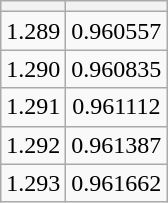<table class="wikitable" style="text-align: center;">
<tr>
<th></th>
<th></th>
</tr>
<tr>
<td>1.289</td>
<td>0.960557</td>
</tr>
<tr>
<td>1.290</td>
<td>0.960835</td>
</tr>
<tr>
<td>1.291</td>
<td>0.961112</td>
</tr>
<tr>
<td>1.292</td>
<td>0.961387</td>
</tr>
<tr>
<td>1.293</td>
<td>0.961662</td>
</tr>
</table>
